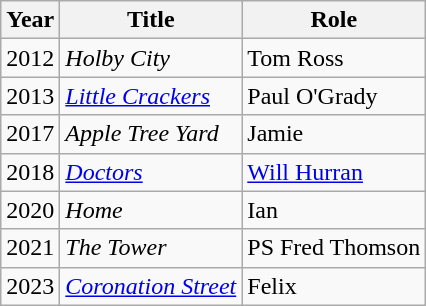<table class="wikitable sortable">
<tr>
<th>Year</th>
<th>Title</th>
<th>Role</th>
</tr>
<tr>
<td>2012</td>
<td><em>Holby City</em></td>
<td>Tom Ross</td>
</tr>
<tr>
<td>2013</td>
<td><em><a href='#'>Little Crackers</a></em></td>
<td>Paul O'Grady</td>
</tr>
<tr>
<td>2017</td>
<td><em>Apple Tree Yard</em></td>
<td>Jamie</td>
</tr>
<tr>
<td>2018</td>
<td><em><a href='#'>Doctors</a></em></td>
<td><a href='#'>Will Hurran</a></td>
</tr>
<tr>
<td>2020</td>
<td><em>Home</em></td>
<td>Ian</td>
</tr>
<tr>
<td>2021</td>
<td><em>The Tower</em></td>
<td>PS Fred Thomson</td>
</tr>
<tr>
<td>2023</td>
<td><em><a href='#'>Coronation Street</a></em></td>
<td>Felix</td>
</tr>
</table>
